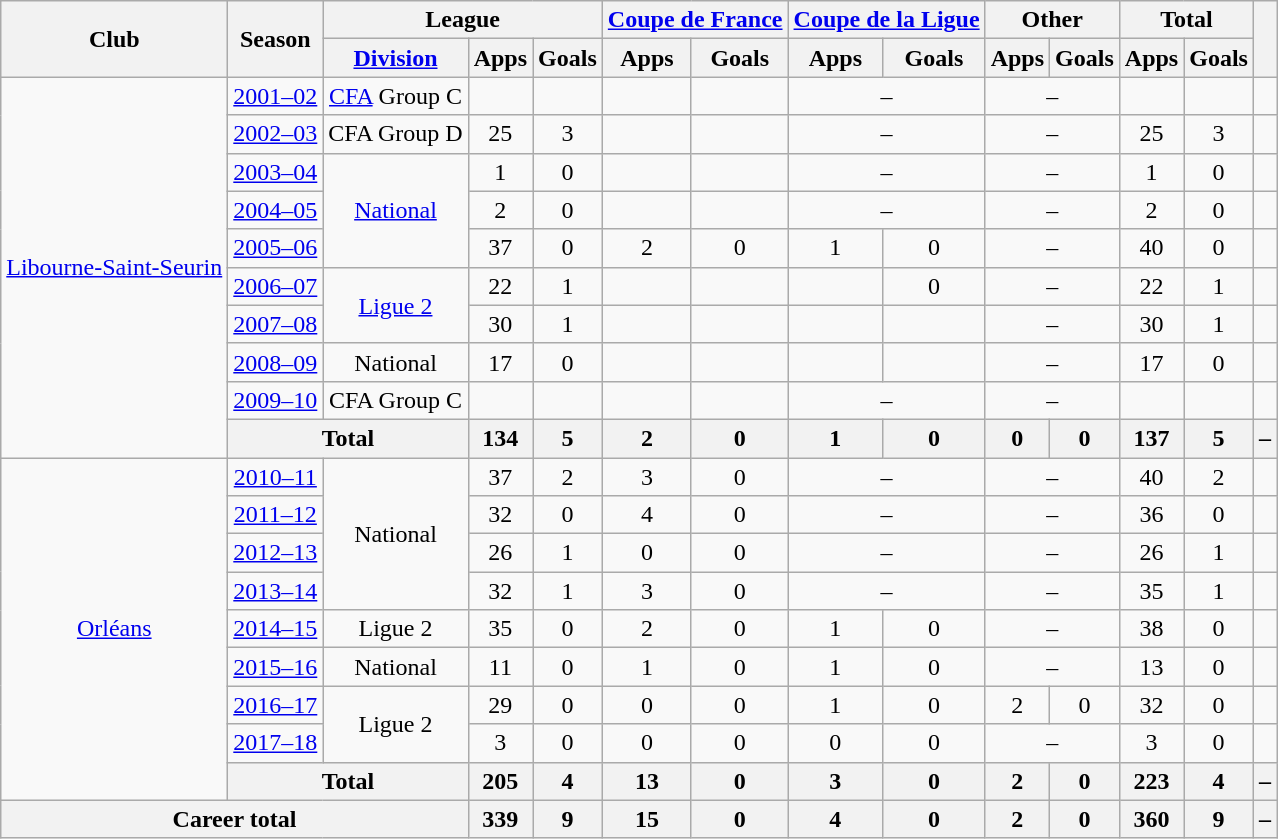<table class="wikitable" style="text-align:center">
<tr>
<th rowspan="2">Club</th>
<th rowspan="2">Season</th>
<th colspan="3">League</th>
<th colspan="2"><a href='#'>Coupe de France</a></th>
<th colspan="2"><a href='#'>Coupe de la Ligue</a></th>
<th colspan="2">Other</th>
<th colspan="2">Total</th>
<th rowspan="2"></th>
</tr>
<tr>
<th><a href='#'>Division</a></th>
<th>Apps</th>
<th>Goals</th>
<th>Apps</th>
<th>Goals</th>
<th>Apps</th>
<th>Goals</th>
<th>Apps</th>
<th>Goals</th>
<th>Apps</th>
<th>Goals</th>
</tr>
<tr>
<td rowspan="10"><a href='#'>Libourne-Saint-Seurin</a></td>
<td><a href='#'>2001–02</a></td>
<td><a href='#'>CFA</a> Group C</td>
<td></td>
<td></td>
<td></td>
<td></td>
<td colspan="2">–</td>
<td colspan="2">–</td>
<td></td>
<td></td>
<td></td>
</tr>
<tr>
<td><a href='#'>2002–03</a></td>
<td>CFA Group D</td>
<td>25</td>
<td>3</td>
<td></td>
<td></td>
<td colspan="2">–</td>
<td colspan="2">–</td>
<td>25</td>
<td>3</td>
<td></td>
</tr>
<tr>
<td><a href='#'>2003–04</a></td>
<td rowspan="3"><a href='#'>National</a></td>
<td>1</td>
<td>0</td>
<td></td>
<td></td>
<td colspan="2">–</td>
<td colspan="2">–</td>
<td>1</td>
<td>0</td>
<td></td>
</tr>
<tr>
<td><a href='#'>2004–05</a></td>
<td>2</td>
<td>0</td>
<td></td>
<td></td>
<td colspan="2">–</td>
<td colspan="2">–</td>
<td>2</td>
<td>0</td>
<td></td>
</tr>
<tr>
<td><a href='#'>2005–06</a></td>
<td>37</td>
<td>0</td>
<td>2</td>
<td>0</td>
<td>1</td>
<td>0</td>
<td colspan="2">–</td>
<td>40</td>
<td>0</td>
<td></td>
</tr>
<tr>
<td><a href='#'>2006–07</a></td>
<td rowspan="2"><a href='#'>Ligue 2</a></td>
<td>22</td>
<td>1</td>
<td></td>
<td></td>
<td></td>
<td>0</td>
<td colspan="2">–</td>
<td>22</td>
<td>1</td>
<td></td>
</tr>
<tr>
<td><a href='#'>2007–08</a></td>
<td>30</td>
<td>1</td>
<td></td>
<td></td>
<td></td>
<td></td>
<td colspan="2">–</td>
<td>30</td>
<td>1</td>
<td></td>
</tr>
<tr>
<td><a href='#'>2008–09</a></td>
<td>National</td>
<td>17</td>
<td>0</td>
<td></td>
<td></td>
<td></td>
<td></td>
<td colspan="2">–</td>
<td>17</td>
<td>0</td>
<td></td>
</tr>
<tr>
<td><a href='#'>2009–10</a></td>
<td>CFA Group C</td>
<td></td>
<td></td>
<td></td>
<td></td>
<td colspan="2">–</td>
<td colspan="2">–</td>
<td></td>
<td></td>
<td></td>
</tr>
<tr>
<th colspan="2">Total</th>
<th>134</th>
<th>5</th>
<th>2</th>
<th>0</th>
<th>1</th>
<th>0</th>
<th>0</th>
<th>0</th>
<th>137</th>
<th>5</th>
<th>–</th>
</tr>
<tr>
<td rowspan="9"><a href='#'>Orléans</a></td>
<td><a href='#'>2010–11</a></td>
<td rowspan="4">National</td>
<td>37</td>
<td>2</td>
<td>3</td>
<td>0</td>
<td colspan="2">–</td>
<td colspan="2">–</td>
<td>40</td>
<td>2</td>
<td></td>
</tr>
<tr>
<td><a href='#'>2011–12</a></td>
<td>32</td>
<td>0</td>
<td>4</td>
<td>0</td>
<td colspan="2">–</td>
<td colspan="2">–</td>
<td>36</td>
<td>0</td>
<td></td>
</tr>
<tr>
<td><a href='#'>2012–13</a></td>
<td>26</td>
<td>1</td>
<td>0</td>
<td>0</td>
<td colspan="2">–</td>
<td colspan="2">–</td>
<td>26</td>
<td>1</td>
<td></td>
</tr>
<tr>
<td><a href='#'>2013–14</a></td>
<td>32</td>
<td>1</td>
<td>3</td>
<td>0</td>
<td colspan="2">–</td>
<td colspan="2">–</td>
<td>35</td>
<td>1</td>
<td></td>
</tr>
<tr>
<td><a href='#'>2014–15</a></td>
<td>Ligue 2</td>
<td>35</td>
<td>0</td>
<td>2</td>
<td>0</td>
<td>1</td>
<td>0</td>
<td colspan="2">–</td>
<td>38</td>
<td>0</td>
<td></td>
</tr>
<tr>
<td><a href='#'>2015–16</a></td>
<td>National</td>
<td>11</td>
<td>0</td>
<td>1</td>
<td>0</td>
<td>1</td>
<td>0</td>
<td colspan="2">–</td>
<td>13</td>
<td>0</td>
<td></td>
</tr>
<tr>
<td><a href='#'>2016–17</a></td>
<td rowspan="2">Ligue 2</td>
<td>29</td>
<td>0</td>
<td>0</td>
<td>0</td>
<td>1</td>
<td>0</td>
<td>2</td>
<td>0</td>
<td>32</td>
<td>0</td>
<td></td>
</tr>
<tr>
<td><a href='#'>2017–18</a></td>
<td>3</td>
<td>0</td>
<td>0</td>
<td>0</td>
<td>0</td>
<td>0</td>
<td colspan="2">–</td>
<td>3</td>
<td>0</td>
<td></td>
</tr>
<tr>
<th colspan="2">Total</th>
<th>205</th>
<th>4</th>
<th>13</th>
<th>0</th>
<th>3</th>
<th>0</th>
<th>2</th>
<th>0</th>
<th>223</th>
<th>4</th>
<th>–</th>
</tr>
<tr>
<th colspan="3">Career total</th>
<th>339</th>
<th>9</th>
<th>15</th>
<th>0</th>
<th>4</th>
<th>0</th>
<th>2</th>
<th>0</th>
<th>360</th>
<th>9</th>
<th>–</th>
</tr>
</table>
